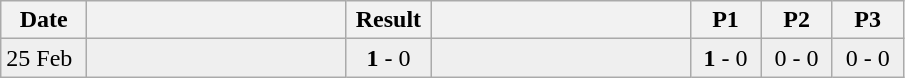<table class="wikitable">
<tr>
<th width=50px>Date</th>
<th width=165px></th>
<th width=50px>Result</th>
<th width=165px></th>
<th width=40px>P1</th>
<th width=40px>P2</th>
<th width=40px>P3</th>
</tr>
<tr bgcolor="#EFEFEF">
<td>25 Feb</td>
<td></td>
<td align="center"><strong>1</strong> - 0</td>
<td></td>
<td align="center"><strong>1</strong> - 0</td>
<td align="center">0 - 0</td>
<td align="center">0 - 0</td>
</tr>
</table>
